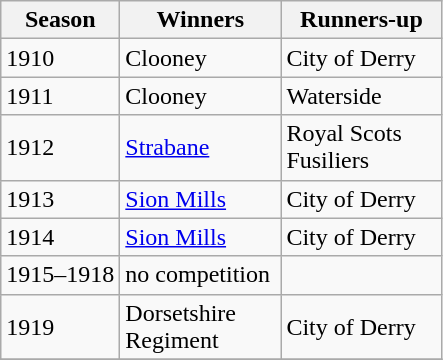<table class="wikitable">
<tr>
<th>Season</th>
<th width="100">Winners</th>
<th width="100">Runners-up</th>
</tr>
<tr>
<td>1910</td>
<td>Clooney</td>
<td>City of Derry</td>
</tr>
<tr>
<td>1911</td>
<td>Clooney</td>
<td>Waterside</td>
</tr>
<tr>
<td>1912</td>
<td><a href='#'>Strabane</a></td>
<td>Royal Scots Fusiliers</td>
</tr>
<tr>
<td>1913</td>
<td><a href='#'>Sion Mills</a></td>
<td>City of Derry</td>
</tr>
<tr>
<td>1914</td>
<td><a href='#'>Sion Mills</a></td>
<td>City of Derry</td>
</tr>
<tr>
<td>1915–1918</td>
<td>no competition</td>
<td></td>
</tr>
<tr>
<td>1919</td>
<td>Dorsetshire Regiment</td>
<td>City of Derry</td>
</tr>
<tr>
</tr>
</table>
